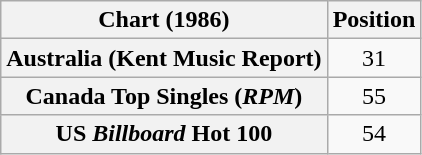<table class="wikitable sortable plainrowheaders" style="text-align:center">
<tr>
<th>Chart (1986)</th>
<th>Position</th>
</tr>
<tr>
<th scope="row">Australia (Kent Music Report)</th>
<td>31</td>
</tr>
<tr>
<th scope="row">Canada Top Singles (<em>RPM</em>)</th>
<td>55</td>
</tr>
<tr>
<th scope="row">US <em>Billboard</em> Hot 100</th>
<td>54</td>
</tr>
</table>
